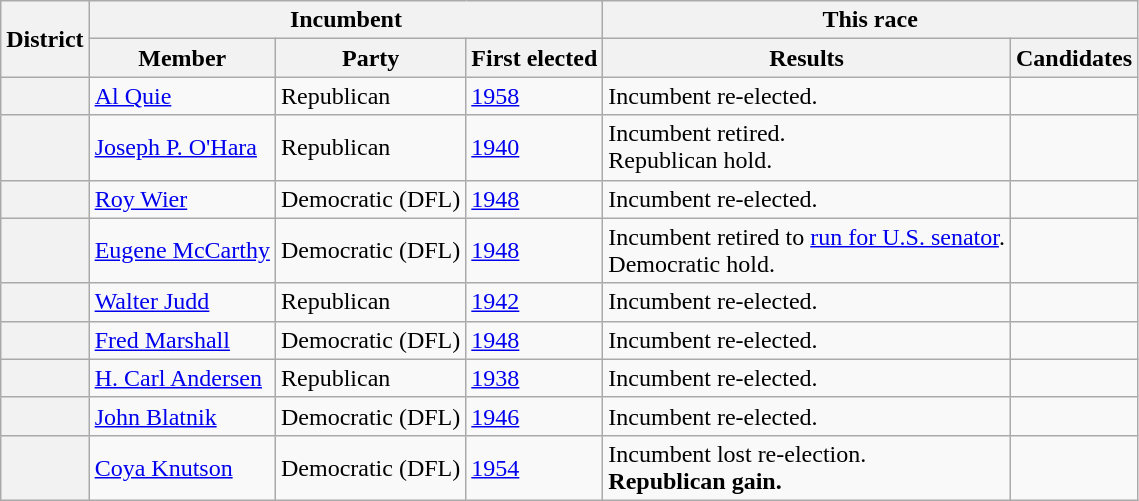<table class=wikitable>
<tr>
<th rowspan=2>District</th>
<th colspan=3>Incumbent</th>
<th colspan=2>This race</th>
</tr>
<tr>
<th>Member</th>
<th>Party</th>
<th>First elected</th>
<th>Results</th>
<th>Candidates</th>
</tr>
<tr>
<th></th>
<td><a href='#'>Al Quie</a></td>
<td>Republican</td>
<td><a href='#'>1958</a></td>
<td>Incumbent re-elected.</td>
<td nowrap></td>
</tr>
<tr>
<th></th>
<td><a href='#'>Joseph P. O'Hara</a></td>
<td>Republican</td>
<td><a href='#'>1940</a></td>
<td>Incumbent retired.<br>Republican hold.</td>
<td nowrap></td>
</tr>
<tr>
<th></th>
<td><a href='#'>Roy Wier</a></td>
<td>Democratic (DFL)</td>
<td><a href='#'>1948</a></td>
<td>Incumbent re-elected.</td>
<td nowrap></td>
</tr>
<tr>
<th></th>
<td><a href='#'>Eugene McCarthy</a></td>
<td>Democratic (DFL)</td>
<td><a href='#'>1948</a></td>
<td>Incumbent retired to <a href='#'>run for U.S. senator</a>.<br>Democratic hold.</td>
<td nowrap></td>
</tr>
<tr>
<th></th>
<td><a href='#'>Walter Judd</a></td>
<td>Republican</td>
<td><a href='#'>1942</a></td>
<td>Incumbent re-elected.</td>
<td nowrap></td>
</tr>
<tr>
<th></th>
<td><a href='#'>Fred Marshall</a></td>
<td>Democratic (DFL)</td>
<td><a href='#'>1948</a></td>
<td>Incumbent re-elected.</td>
<td nowrap></td>
</tr>
<tr>
<th></th>
<td><a href='#'>H. Carl Andersen</a></td>
<td>Republican</td>
<td><a href='#'>1938</a></td>
<td>Incumbent re-elected.</td>
<td nowrap></td>
</tr>
<tr>
<th></th>
<td><a href='#'>John Blatnik</a></td>
<td>Democratic (DFL)</td>
<td><a href='#'>1946</a></td>
<td>Incumbent re-elected.</td>
<td nowrap></td>
</tr>
<tr>
<th></th>
<td><a href='#'>Coya Knutson</a></td>
<td>Democratic (DFL)</td>
<td><a href='#'>1954</a></td>
<td>Incumbent lost re-election.<br><strong>Republican gain.</strong></td>
<td nowrap></td>
</tr>
</table>
